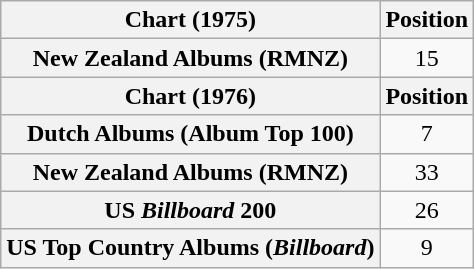<table class="wikitable sortable plainrowheaders" style="text-align:center">
<tr>
<th scope="col">Chart (1975)</th>
<th scope="col">Position</th>
</tr>
<tr>
<th scope="row">New Zealand Albums (RMNZ)</th>
<td>15</td>
</tr>
<tr>
<th scope="col">Chart (1976)</th>
<th scope="col">Position</th>
</tr>
<tr>
<th scope="row">Dutch Albums (Album Top 100)</th>
<td>7</td>
</tr>
<tr>
<th scope="row">New Zealand Albums (RMNZ)</th>
<td>33</td>
</tr>
<tr>
<th scope="row">US <em>Billboard</em> 200</th>
<td>26</td>
</tr>
<tr>
<th scope="row">US Top Country Albums (<em>Billboard</em>)</th>
<td>9</td>
</tr>
</table>
